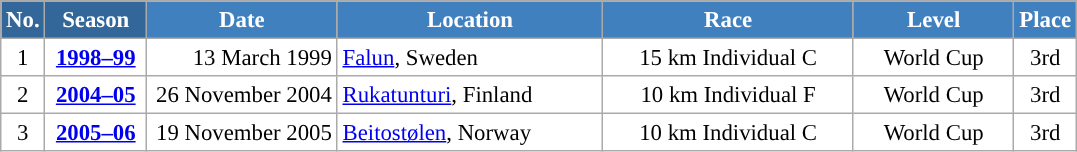<table class="wikitable sortable" style="font-size:95%; text-align:center; border:grey solid 1px; border-collapse:collapse; background:#ffffff;">
<tr style="background:#efefef;">
<th style="background-color:#369; color:white;">No.</th>
<th style="background-color:#369; color:white;">Season</th>
<th style="background-color:#4180be; color:white; width:120px;">Date</th>
<th style="background-color:#4180be; color:white; width:170px;">Location</th>
<th style="background-color:#4180be; color:white; width:160px;">Race</th>
<th style="background-color:#4180be; color:white; width:100px;">Level</th>
<th style="background-color:#4180be; color:white;">Place</th>
</tr>
<tr>
<td align=center>1</td>
<td rowspan=1 align=center><strong> <a href='#'>1998–99</a> </strong></td>
<td align=right>13 March 1999</td>
<td align=left> <a href='#'>Falun</a>, Sweden</td>
<td>15 km Individual C</td>
<td>World Cup</td>
<td>3rd</td>
</tr>
<tr>
<td align=center>2</td>
<td rowspan=1 align=center><strong> <a href='#'>2004–05</a> </strong></td>
<td align=right>26 November 2004</td>
<td align=left> <a href='#'>Rukatunturi</a>, Finland</td>
<td>10 km Individual F</td>
<td>World Cup</td>
<td>3rd</td>
</tr>
<tr>
<td align=center>3</td>
<td rowspan=1 align=center><strong> <a href='#'>2005–06</a> </strong></td>
<td align=right>19 November 2005</td>
<td align=left> <a href='#'>Beitostølen</a>, Norway</td>
<td>10 km Individual C</td>
<td>World Cup</td>
<td>3rd</td>
</tr>
</table>
